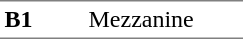<table border=0 cellspacing=0 cellpadding=3>
<tr>
<td style="border-bottom:solid 1px gray;border-top:solid 1px gray;" width=50 valign=top><strong>B1</strong></td>
<td style="border-top:solid 1px gray;border-bottom:solid 1px gray;" width=100 valign=top>Mezzanine</td>
</tr>
</table>
